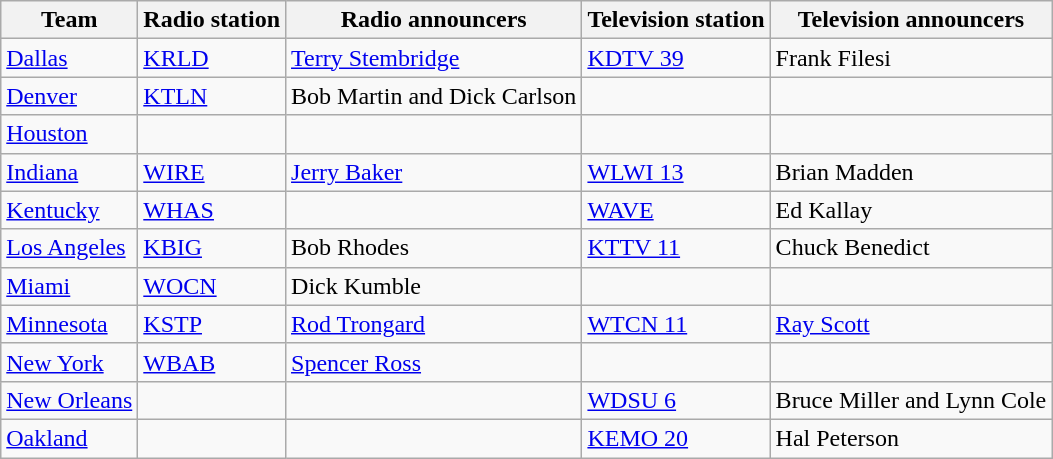<table class="wikitable">
<tr>
<th>Team</th>
<th>Radio station</th>
<th>Radio announcers</th>
<th>Television station</th>
<th>Television announcers</th>
</tr>
<tr>
<td><a href='#'>Dallas</a></td>
<td><a href='#'>KRLD</a></td>
<td><a href='#'>Terry Stembridge</a></td>
<td><a href='#'>KDTV 39</a></td>
<td>Frank Filesi</td>
</tr>
<tr>
<td><a href='#'>Denver</a></td>
<td><a href='#'>KTLN</a></td>
<td>Bob Martin and Dick Carlson</td>
<td></td>
<td></td>
</tr>
<tr>
<td><a href='#'>Houston</a></td>
<td></td>
<td></td>
<td></td>
<td></td>
</tr>
<tr>
<td><a href='#'>Indiana</a></td>
<td><a href='#'>WIRE</a></td>
<td><a href='#'>Jerry Baker</a></td>
<td><a href='#'>WLWI 13</a></td>
<td>Brian Madden</td>
</tr>
<tr>
<td><a href='#'>Kentucky</a></td>
<td><a href='#'>WHAS</a></td>
<td></td>
<td><a href='#'>WAVE</a></td>
<td>Ed Kallay</td>
</tr>
<tr>
<td><a href='#'>Los Angeles</a></td>
<td><a href='#'>KBIG</a></td>
<td>Bob Rhodes</td>
<td><a href='#'>KTTV 11</a></td>
<td>Chuck Benedict</td>
</tr>
<tr>
<td><a href='#'>Miami</a></td>
<td><a href='#'>WOCN</a></td>
<td>Dick Kumble</td>
<td></td>
<td></td>
</tr>
<tr>
<td><a href='#'>Minnesota</a></td>
<td><a href='#'>KSTP</a></td>
<td><a href='#'>Rod Trongard</a></td>
<td><a href='#'>WTCN 11</a></td>
<td><a href='#'>Ray Scott</a></td>
</tr>
<tr>
<td><a href='#'>New York</a></td>
<td><a href='#'>WBAB</a></td>
<td><a href='#'>Spencer Ross</a></td>
<td></td>
<td></td>
</tr>
<tr>
<td><a href='#'>New Orleans</a></td>
<td></td>
<td></td>
<td><a href='#'>WDSU 6</a></td>
<td>Bruce Miller and Lynn Cole</td>
</tr>
<tr>
<td><a href='#'>Oakland</a></td>
<td></td>
<td></td>
<td><a href='#'>KEMO 20</a></td>
<td>Hal Peterson</td>
</tr>
</table>
